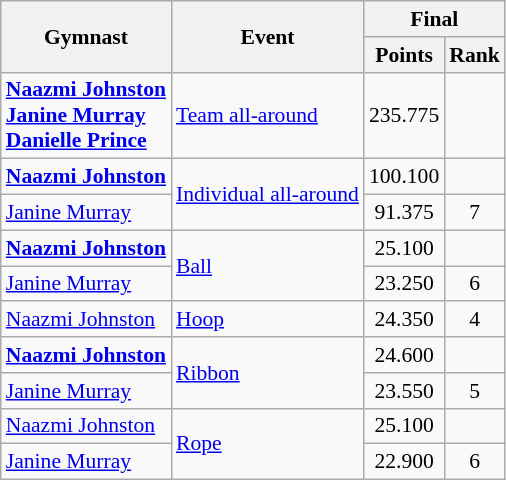<table class=wikitable style="font-size:90%">
<tr>
<th rowspan="2">Gymnast</th>
<th rowspan="2">Event</th>
<th colspan="2">Final</th>
</tr>
<tr>
<th>Points</th>
<th>Rank</th>
</tr>
<tr align=center>
<td align=left><strong><a href='#'>Naazmi Johnston</a><br><a href='#'>Janine Murray</a><br><a href='#'>Danielle Prince</a></strong></td>
<td align=left><a href='#'>Team all-around</a></td>
<td>235.775</td>
<td></td>
</tr>
<tr align=center>
<td align=left><strong><a href='#'>Naazmi Johnston</a></strong></td>
<td align=left rowspan=2><a href='#'>Individual all-around</a></td>
<td>100.100</td>
<td></td>
</tr>
<tr align=center>
<td align=left><a href='#'>Janine Murray</a></td>
<td>91.375</td>
<td>7</td>
</tr>
<tr align=center>
<td align=left><strong><a href='#'>Naazmi Johnston</a></strong></td>
<td align=left rowspan=2><a href='#'>Ball</a></td>
<td>25.100</td>
<td></td>
</tr>
<tr align=center>
<td align=left><a href='#'>Janine Murray</a></td>
<td>23.250</td>
<td>6</td>
</tr>
<tr align=center>
<td align=left><a href='#'>Naazmi Johnston</a></td>
<td align=left><a href='#'>Hoop</a></td>
<td>24.350</td>
<td>4</td>
</tr>
<tr align=center>
<td align=left><strong><a href='#'>Naazmi Johnston</a></strong></td>
<td align=left rowspan=2><a href='#'>Ribbon</a></td>
<td>24.600</td>
<td></td>
</tr>
<tr align=center>
<td align=left><a href='#'>Janine Murray</a></td>
<td>23.550</td>
<td>5</td>
</tr>
<tr align=center>
<td align=left><a href='#'>Naazmi Johnston</a></td>
<td align=left rowspan=2><a href='#'>Rope</a></td>
<td>25.100</td>
<td></td>
</tr>
<tr align=center>
<td align=left><a href='#'>Janine Murray</a></td>
<td>22.900</td>
<td>6</td>
</tr>
</table>
